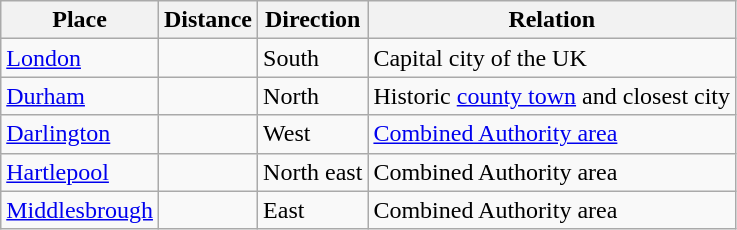<table class="wikitable">
<tr>
<th>Place</th>
<th>Distance</th>
<th>Direction</th>
<th>Relation</th>
</tr>
<tr>
<td><a href='#'>London</a></td>
<td></td>
<td>South</td>
<td>Capital city of the UK</td>
</tr>
<tr>
<td><a href='#'>Durham</a></td>
<td></td>
<td>North</td>
<td>Historic <a href='#'>county town</a> and closest city</td>
</tr>
<tr>
<td><a href='#'>Darlington</a></td>
<td></td>
<td>West</td>
<td><a href='#'>Combined Authority area</a></td>
</tr>
<tr>
<td><a href='#'>Hartlepool</a></td>
<td></td>
<td>North east</td>
<td>Combined Authority area</td>
</tr>
<tr>
<td><a href='#'>Middlesbrough</a></td>
<td></td>
<td>East</td>
<td>Combined Authority area</td>
</tr>
</table>
